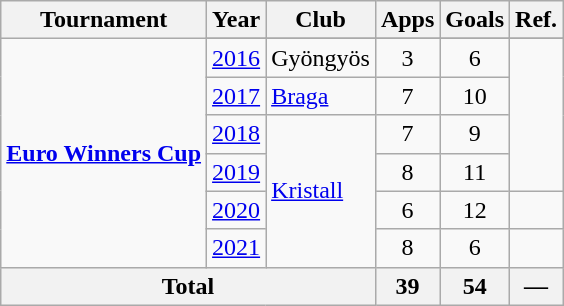<table class="wikitable" style="text-align:center;">
<tr>
<th>Tournament</th>
<th>Year</th>
<th>Club</th>
<th>Apps</th>
<th>Goals</th>
<th>Ref.</th>
</tr>
<tr>
<td rowspan="7"><strong><a href='#'>Euro Winners Cup</a></strong></td>
</tr>
<tr>
<td> <a href='#'>2016</a></td>
<td align=left> Gyöngyös</td>
<td>3</td>
<td>6</td>
<td rowspan=4></td>
</tr>
<tr>
<td> <a href='#'>2017</a></td>
<td align=left> <a href='#'>Braga</a></td>
<td>7</td>
<td>10</td>
</tr>
<tr>
<td> <a href='#'>2018</a></td>
<td rowspan=4 align=left> <a href='#'>Kristall</a></td>
<td>7</td>
<td>9</td>
</tr>
<tr>
<td> <a href='#'>2019</a></td>
<td>8</td>
<td>11</td>
</tr>
<tr>
<td> <a href='#'>2020</a></td>
<td>6</td>
<td>12</td>
<td></td>
</tr>
<tr>
<td> <a href='#'>2021</a></td>
<td>8</td>
<td>6</td>
<td></td>
</tr>
<tr>
<th colspan=3>Total</th>
<th>39</th>
<th>54</th>
<th>—</th>
</tr>
</table>
